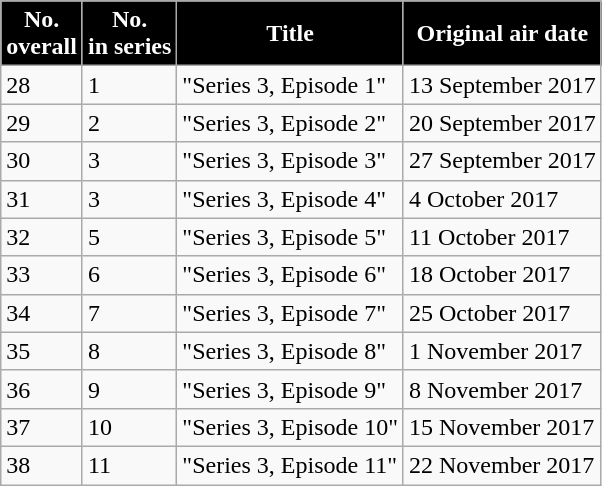<table class="wikitable plainrowheaders">
<tr>
<th scope="col" style="background:#000000; color:white;">No.<br>overall</th>
<th scope="col" style="background:#000000; color:white;">No.<br>in series</th>
<th scope="col" style="background:#000000; color:white;">Title</th>
<th scope="col" style="background:#000000; color:white;">Original air date</th>
</tr>
<tr>
<td>28</td>
<td>1</td>
<td>"Series 3, Episode 1"</td>
<td>13 September 2017</td>
</tr>
<tr>
<td>29</td>
<td>2</td>
<td>"Series 3, Episode 2"</td>
<td>20 September 2017</td>
</tr>
<tr>
<td>30</td>
<td>3</td>
<td>"Series 3, Episode 3"</td>
<td>27 September 2017</td>
</tr>
<tr>
<td>31</td>
<td>3</td>
<td>"Series 3, Episode 4"</td>
<td>4 October 2017</td>
</tr>
<tr>
<td>32</td>
<td>5</td>
<td>"Series 3, Episode 5"</td>
<td>11 October 2017</td>
</tr>
<tr>
<td>33</td>
<td>6</td>
<td>"Series 3, Episode 6"</td>
<td>18 October 2017</td>
</tr>
<tr>
<td>34</td>
<td>7</td>
<td>"Series 3, Episode 7"</td>
<td>25 October 2017</td>
</tr>
<tr>
<td>35</td>
<td>8</td>
<td>"Series 3, Episode 8"</td>
<td>1 November 2017</td>
</tr>
<tr>
<td>36</td>
<td>9</td>
<td>"Series 3, Episode 9"</td>
<td>8 November 2017</td>
</tr>
<tr>
<td>37</td>
<td>10</td>
<td>"Series 3, Episode 10"</td>
<td>15 November 2017</td>
</tr>
<tr>
<td>38</td>
<td>11</td>
<td>"Series 3, Episode 11"</td>
<td>22 November 2017</td>
</tr>
</table>
